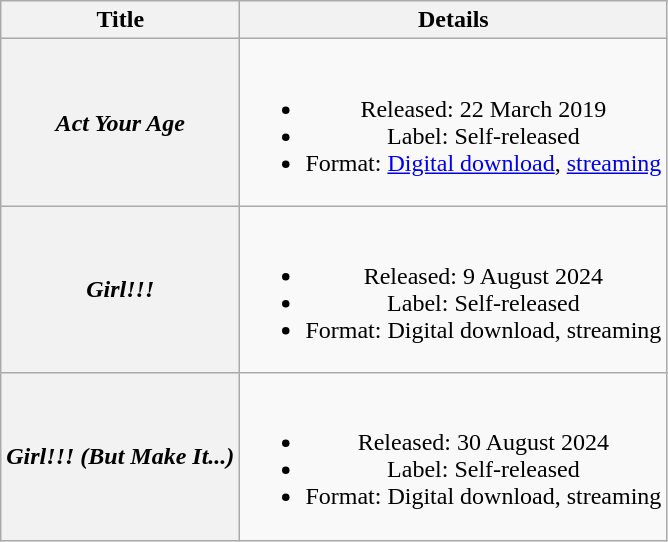<table class="wikitable plainrowheaders" style="text-align:center;">
<tr>
<th scope="col">Title</th>
<th scope="col">Details</th>
</tr>
<tr>
<th scope="row"><em>Act Your Age</em><br></th>
<td><br><ul><li>Released: 22 March 2019</li><li>Label: Self-released</li><li>Format: <a href='#'>Digital download</a>, <a href='#'>streaming</a></li></ul></td>
</tr>
<tr>
<th scope="row"><em>Girl!&excl;!</em><br></th>
<td><br><ul><li>Released: 9 August 2024</li><li>Label: Self-released</li><li>Format: Digital download, streaming</li></ul></td>
</tr>
<tr>
<th scope="row"><em>Girl!&excl;! (But Make It...)</em><br></th>
<td><br><ul><li>Released: 30 August 2024</li><li>Label: Self-released</li><li>Format: Digital download, streaming</li></ul></td>
</tr>
</table>
